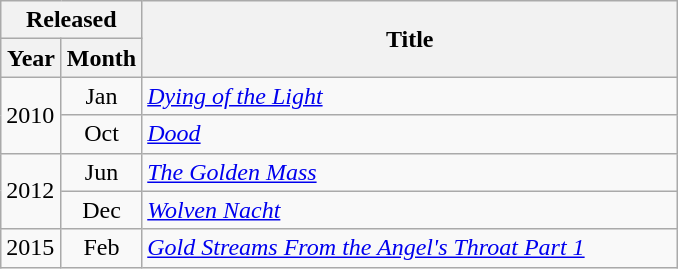<table class="wikitable">
<tr>
<th colspan="2">Released</th>
<th rowspan="2" width="350">Title</th>
</tr>
<tr>
<th style="width:33px;">Year</th>
<th style="width:44px;">Month</th>
</tr>
<tr>
<td rowspan="2">2010</td>
<td align="center">Jan</td>
<td><em><a href='#'>Dying of the Light</a></em></td>
</tr>
<tr>
<td align="center">Oct</td>
<td><em><a href='#'>Dood</a></em></td>
</tr>
<tr>
<td rowspan="2">2012</td>
<td align="center">Jun</td>
<td><em><a href='#'>The Golden Mass</a></em></td>
</tr>
<tr>
<td align="center">Dec</td>
<td><em><a href='#'>Wolven Nacht</a></em></td>
</tr>
<tr>
<td>2015</td>
<td align="center">Feb</td>
<td><em><a href='#'>Gold Streams From the Angel's Throat Part 1</a></em></td>
</tr>
</table>
